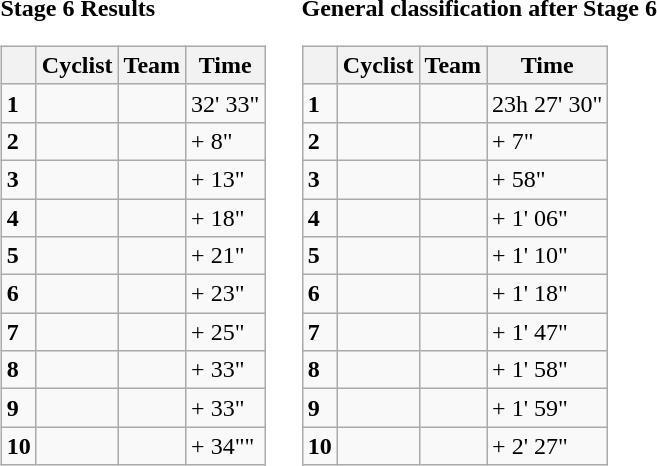<table>
<tr>
<td><strong>Stage 6 Results</strong><br><table class="wikitable">
<tr>
<th></th>
<th>Cyclist</th>
<th>Team</th>
<th>Time</th>
</tr>
<tr>
<td><strong>1</strong></td>
<td></td>
<td></td>
<td>32' 33"</td>
</tr>
<tr>
<td><strong>2</strong></td>
<td><s></s> </td>
<td></td>
<td>+ 8"</td>
</tr>
<tr>
<td><strong>3</strong></td>
<td></td>
<td></td>
<td>+ 13"</td>
</tr>
<tr>
<td><strong>4</strong></td>
<td></td>
<td></td>
<td>+ 18"</td>
</tr>
<tr>
<td><strong>5</strong></td>
<td></td>
<td></td>
<td>+ 21"</td>
</tr>
<tr>
<td><strong>6</strong></td>
<td></td>
<td></td>
<td>+ 23"</td>
</tr>
<tr>
<td><strong>7</strong></td>
<td></td>
<td></td>
<td>+ 25"</td>
</tr>
<tr>
<td><strong>8</strong></td>
<td></td>
<td></td>
<td>+ 33"</td>
</tr>
<tr>
<td><strong>9</strong></td>
<td></td>
<td></td>
<td>+ 33"</td>
</tr>
<tr>
<td><strong>10</strong></td>
<td></td>
<td></td>
<td>+ 34""</td>
</tr>
</table>
</td>
<td></td>
<td><strong>General classification after Stage 6</strong><br><table class="wikitable">
<tr>
<th></th>
<th>Cyclist</th>
<th>Team</th>
<th>Time</th>
</tr>
<tr>
<td><strong>1</strong></td>
<td> </td>
<td></td>
<td>23h 27' 30"</td>
</tr>
<tr>
<td><strong>2</strong></td>
<td> </td>
<td></td>
<td>+ 7"</td>
</tr>
<tr>
<td><strong>3</strong></td>
<td></td>
<td></td>
<td>+ 58"</td>
</tr>
<tr>
<td><strong>4</strong></td>
<td></td>
<td></td>
<td>+ 1' 06"</td>
</tr>
<tr>
<td><strong>5</strong></td>
<td></td>
<td></td>
<td>+ 1' 10"</td>
</tr>
<tr>
<td><strong>6</strong></td>
<td></td>
<td></td>
<td>+ 1' 18"</td>
</tr>
<tr>
<td><strong>7</strong></td>
<td></td>
<td></td>
<td>+ 1' 47"</td>
</tr>
<tr>
<td><strong>8</strong></td>
<td></td>
<td></td>
<td>+ 1' 58"</td>
</tr>
<tr>
<td><strong>9</strong></td>
<td></td>
<td></td>
<td>+ 1' 59"</td>
</tr>
<tr>
<td><strong>10</strong></td>
<td></td>
<td></td>
<td>+ 2' 27"</td>
</tr>
</table>
</td>
</tr>
</table>
